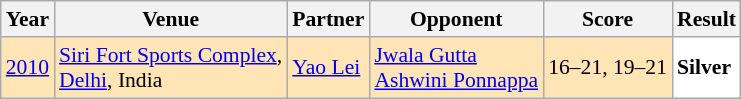<table class="sortable wikitable" style="font-size: 90%;">
<tr>
<th>Year</th>
<th>Venue</th>
<th>Partner</th>
<th>Opponent</th>
<th>Score</th>
<th>Result</th>
</tr>
<tr style="background:#FFE4B5">
<td align="center"><a href='#'>2010</a></td>
<td align="left"><a href='#'>Siri Fort Sports Complex</a>,<br><a href='#'>Delhi</a>, India</td>
<td align="left"> <a href='#'>Yao Lei</a></td>
<td align="left"> <a href='#'>Jwala Gutta</a><br> <a href='#'>Ashwini Ponnappa</a></td>
<td align="left">16–21, 19–21</td>
<td style="text-align:left; background:white"> <strong>Silver</strong></td>
</tr>
</table>
